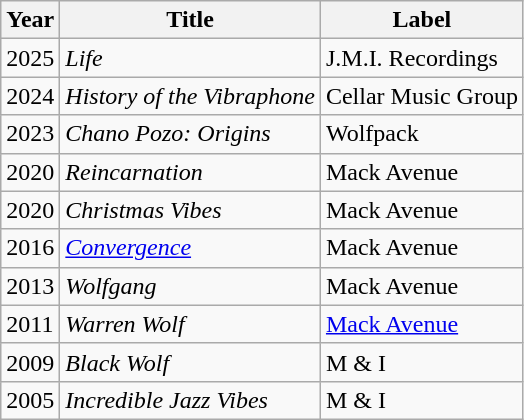<table class="wikitable sortable">
<tr>
<th>Year</th>
<th>Title</th>
<th>Label</th>
</tr>
<tr>
<td>2025</td>
<td><em>Life</em></td>
<td>J.M.I. Recordings</td>
</tr>
<tr>
<td>2024</td>
<td><em>History of the Vibraphone</em></td>
<td>Cellar Music Group</td>
</tr>
<tr>
<td>2023</td>
<td><em>Chano Pozo: Origins</em></td>
<td>Wolfpack</td>
</tr>
<tr>
<td>2020</td>
<td><em>Reincarnation</em></td>
<td>Mack Avenue</td>
</tr>
<tr>
<td>2020</td>
<td><em>Christmas Vibes</em></td>
<td>Mack Avenue</td>
</tr>
<tr>
<td>2016</td>
<td><em><a href='#'>Convergence</a></em></td>
<td>Mack Avenue</td>
</tr>
<tr>
<td>2013</td>
<td><em>Wolfgang</em></td>
<td>Mack Avenue</td>
</tr>
<tr>
<td>2011</td>
<td><em>Warren Wolf</em></td>
<td><a href='#'>Mack Avenue</a></td>
</tr>
<tr>
<td>2009</td>
<td><em>Black Wolf</em></td>
<td>M & I</td>
</tr>
<tr>
<td>2005</td>
<td><em>Incredible Jazz Vibes</em></td>
<td>M & I</td>
</tr>
</table>
